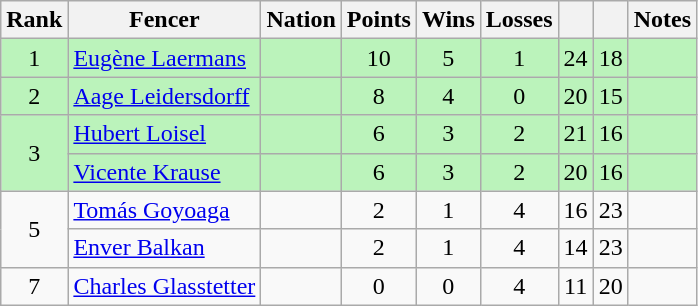<table class="wikitable sortable" style="text-align: center;">
<tr>
<th>Rank</th>
<th>Fencer</th>
<th>Nation</th>
<th>Points</th>
<th>Wins</th>
<th>Losses</th>
<th></th>
<th></th>
<th>Notes</th>
</tr>
<tr style="background:#bbf3bb;">
<td>1</td>
<td align=left><a href='#'>Eugène Laermans</a></td>
<td align=left></td>
<td>10</td>
<td>5</td>
<td>1</td>
<td>24</td>
<td>18</td>
<td></td>
</tr>
<tr style="background:#bbf3bb;">
<td>2</td>
<td align=left><a href='#'>Aage Leidersdorff</a></td>
<td align=left></td>
<td>8</td>
<td>4</td>
<td>0</td>
<td>20</td>
<td>15</td>
<td></td>
</tr>
<tr style="background:#bbf3bb;">
<td rowspan=2>3</td>
<td align=left><a href='#'>Hubert Loisel</a></td>
<td align=left></td>
<td>6</td>
<td>3</td>
<td>2</td>
<td>21</td>
<td>16</td>
<td></td>
</tr>
<tr style="background:#bbf3bb;">
<td align=left><a href='#'>Vicente Krause</a></td>
<td align=left></td>
<td>6</td>
<td>3</td>
<td>2</td>
<td>20</td>
<td>16</td>
<td></td>
</tr>
<tr>
<td rowspan=2>5</td>
<td align=left><a href='#'>Tomás Goyoaga</a></td>
<td align=left></td>
<td>2</td>
<td>1</td>
<td>4</td>
<td>16</td>
<td>23</td>
<td></td>
</tr>
<tr>
<td align=left><a href='#'>Enver Balkan</a></td>
<td align=left></td>
<td>2</td>
<td>1</td>
<td>4</td>
<td>14</td>
<td>23</td>
<td></td>
</tr>
<tr>
<td>7</td>
<td align=left><a href='#'>Charles Glasstetter</a></td>
<td align=left></td>
<td>0</td>
<td>0</td>
<td>4</td>
<td>11</td>
<td>20</td>
<td></td>
</tr>
</table>
